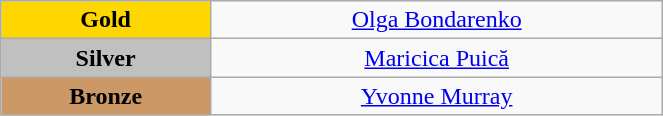<table class="wikitable" style="text-align:center; " width="35%">
<tr>
<td bgcolor="gold"><strong>Gold</strong></td>
<td><a href='#'>Olga Bondarenko</a><br>  <small><em></em></small></td>
</tr>
<tr>
<td bgcolor="silver"><strong>Silver</strong></td>
<td><a href='#'>Maricica Puică</a><br>  <small><em></em></small></td>
</tr>
<tr>
<td bgcolor="CC9966"><strong>Bronze</strong></td>
<td><a href='#'>Yvonne Murray</a><br>  <small><em></em></small></td>
</tr>
</table>
